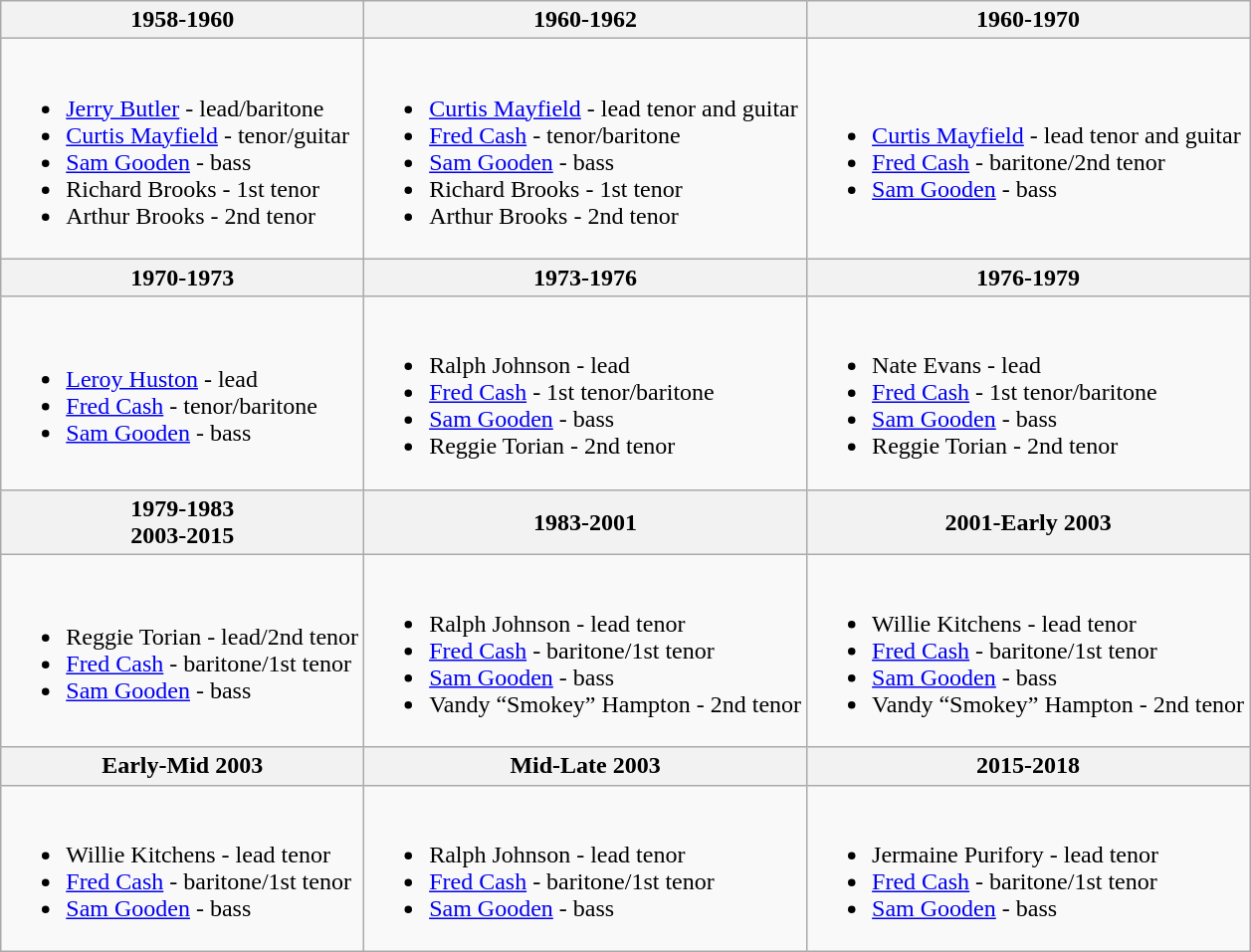<table class="wikitable">
<tr>
<th>1958-1960</th>
<th>1960-1962</th>
<th>1960-1970</th>
</tr>
<tr>
<td><br><ul><li><a href='#'>Jerry Butler</a> - lead/baritone</li><li><a href='#'>Curtis Mayfield</a> - tenor/guitar</li><li><a href='#'>Sam Gooden</a> - bass</li><li>Richard Brooks - 1st tenor</li><li>Arthur Brooks - 2nd tenor</li></ul></td>
<td><br><ul><li><a href='#'>Curtis Mayfield</a> - lead tenor and guitar</li><li><a href='#'>Fred Cash</a> - tenor/baritone</li><li><a href='#'>Sam Gooden</a> - bass</li><li>Richard Brooks - 1st tenor</li><li>Arthur Brooks - 2nd tenor</li></ul></td>
<td><br><ul><li><a href='#'>Curtis Mayfield</a> - lead tenor and guitar</li><li><a href='#'>Fred Cash</a> - baritone/2nd tenor</li><li><a href='#'>Sam Gooden</a> - bass</li></ul></td>
</tr>
<tr>
<th>1970-1973</th>
<th>1973-1976</th>
<th>1976-1979</th>
</tr>
<tr>
<td><br><ul><li><a href='#'>Leroy Huston</a> - lead</li><li><a href='#'>Fred Cash</a> - tenor/baritone</li><li><a href='#'>Sam Gooden</a> - bass</li></ul></td>
<td><br><ul><li>Ralph Johnson - lead</li><li><a href='#'>Fred Cash</a> - 1st tenor/baritone</li><li><a href='#'>Sam Gooden</a> - bass</li><li>Reggie Torian - 2nd tenor</li></ul></td>
<td><br><ul><li>Nate Evans - lead</li><li><a href='#'>Fred Cash</a> - 1st tenor/baritone</li><li><a href='#'>Sam Gooden</a> - bass</li><li>Reggie Torian - 2nd tenor</li></ul></td>
</tr>
<tr>
<th>1979-1983<br>2003-2015</th>
<th>1983-2001</th>
<th>2001-Early 2003</th>
</tr>
<tr>
<td><br><ul><li>Reggie Torian - lead/2nd tenor</li><li><a href='#'>Fred Cash</a> - baritone/1st tenor</li><li><a href='#'>Sam Gooden</a> - bass</li></ul></td>
<td><br><ul><li>Ralph Johnson - lead tenor</li><li><a href='#'>Fred Cash</a> - baritone/1st tenor</li><li><a href='#'>Sam Gooden</a> - bass</li><li>Vandy “Smokey” Hampton - 2nd tenor</li></ul></td>
<td><br><ul><li>Willie Kitchens - lead tenor</li><li><a href='#'>Fred Cash</a> - baritone/1st tenor</li><li><a href='#'>Sam Gooden</a> - bass</li><li>Vandy “Smokey” Hampton - 2nd tenor</li></ul></td>
</tr>
<tr>
<th>Early-Mid 2003</th>
<th>Mid-Late 2003</th>
<th>2015-2018</th>
</tr>
<tr>
<td><br><ul><li>Willie Kitchens - lead tenor</li><li><a href='#'>Fred Cash</a> - baritone/1st tenor</li><li><a href='#'>Sam Gooden</a> - bass</li></ul></td>
<td><br><ul><li>Ralph Johnson  - lead tenor</li><li><a href='#'>Fred Cash</a> - baritone/1st tenor</li><li><a href='#'>Sam Gooden</a> - bass</li></ul></td>
<td><br><ul><li>Jermaine Purifory - lead tenor</li><li><a href='#'>Fred Cash</a> - baritone/1st tenor</li><li><a href='#'>Sam Gooden</a> - bass</li></ul></td>
</tr>
</table>
